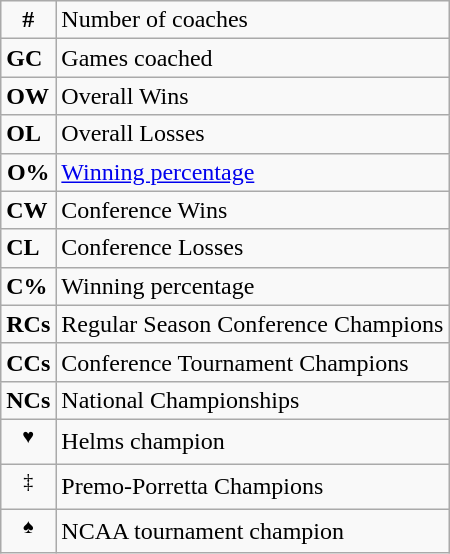<table class="wikitable">
<tr>
<td align="center"><strong>#</strong></td>
<td>Number of coaches</td>
</tr>
<tr>
<td><strong>GC</strong></td>
<td>Games coached</td>
</tr>
<tr>
<td><strong>OW</strong></td>
<td>Overall Wins</td>
</tr>
<tr>
<td><strong>OL</strong></td>
<td>Overall Losses</td>
</tr>
<tr>
<td align="center"><strong>O%</strong></td>
<td><a href='#'>Winning percentage</a></td>
</tr>
<tr>
<td><strong>CW</strong></td>
<td>Conference Wins</td>
</tr>
<tr>
<td><strong>CL</strong></td>
<td>Conference Losses</td>
</tr>
<tr>
<td><strong>C%</strong></td>
<td>Winning percentage</td>
</tr>
<tr>
<td><strong>RCs</strong></td>
<td>Regular Season Conference Champions</td>
</tr>
<tr>
<td><strong>CCs</strong></td>
<td>Conference Tournament Champions</td>
</tr>
<tr>
<td><strong>NCs</strong></td>
<td>National Championships</td>
</tr>
<tr>
<td align="center"><sup>♥</sup></td>
<td>Helms champion</td>
</tr>
<tr>
<td align="center"><sup>‡</sup></td>
<td>Premo-Porretta Champions</td>
</tr>
<tr>
<td align="center"><sup>♠</sup></td>
<td>NCAA tournament champion</td>
</tr>
</table>
